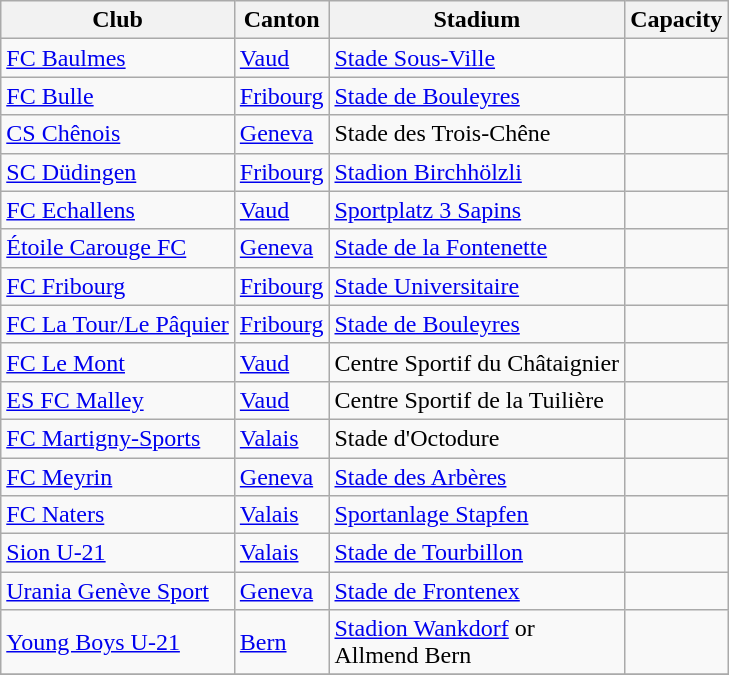<table class="wikitable">
<tr>
<th>Club</th>
<th>Canton</th>
<th>Stadium</th>
<th>Capacity</th>
</tr>
<tr>
<td><a href='#'>FC Baulmes</a></td>
<td><a href='#'>Vaud</a></td>
<td><a href='#'>Stade Sous-Ville</a></td>
<td></td>
</tr>
<tr>
<td><a href='#'>FC Bulle</a></td>
<td><a href='#'>Fribourg</a></td>
<td><a href='#'>Stade de Bouleyres</a></td>
<td></td>
</tr>
<tr>
<td><a href='#'>CS Chênois</a></td>
<td><a href='#'>Geneva</a></td>
<td>Stade des Trois-Chêne</td>
<td></td>
</tr>
<tr>
<td><a href='#'>SC Düdingen</a></td>
<td><a href='#'>Fribourg</a></td>
<td><a href='#'>Stadion Birchhölzli</a></td>
<td></td>
</tr>
<tr>
<td><a href='#'>FC Echallens</a></td>
<td><a href='#'>Vaud</a></td>
<td><a href='#'>Sportplatz 3 Sapins</a></td>
<td></td>
</tr>
<tr>
<td><a href='#'>Étoile Carouge FC</a></td>
<td><a href='#'>Geneva</a></td>
<td><a href='#'>Stade de la Fontenette</a></td>
<td></td>
</tr>
<tr>
<td><a href='#'>FC Fribourg</a></td>
<td><a href='#'>Fribourg</a></td>
<td><a href='#'>Stade Universitaire</a></td>
<td></td>
</tr>
<tr>
<td><a href='#'>FC La Tour/Le Pâquier</a></td>
<td><a href='#'>Fribourg</a></td>
<td><a href='#'>Stade de Bouleyres</a></td>
<td></td>
</tr>
<tr>
<td><a href='#'>FC Le Mont</a></td>
<td><a href='#'>Vaud</a></td>
<td>Centre Sportif du Châtaignier</td>
<td></td>
</tr>
<tr>
<td><a href='#'>ES FC Malley</a></td>
<td><a href='#'>Vaud</a></td>
<td>Centre Sportif de la Tuilière</td>
<td></td>
</tr>
<tr>
<td><a href='#'>FC Martigny-Sports</a></td>
<td><a href='#'>Valais</a></td>
<td>Stade d'Octodure</td>
<td></td>
</tr>
<tr>
<td><a href='#'>FC Meyrin</a></td>
<td><a href='#'>Geneva</a></td>
<td><a href='#'>Stade des Arbères</a></td>
<td></td>
</tr>
<tr>
<td><a href='#'>FC Naters</a></td>
<td><a href='#'>Valais</a></td>
<td><a href='#'>Sportanlage Stapfen</a></td>
<td></td>
</tr>
<tr>
<td><a href='#'>Sion U-21</a></td>
<td><a href='#'>Valais</a></td>
<td><a href='#'>Stade de Tourbillon</a></td>
<td></td>
</tr>
<tr>
<td><a href='#'>Urania Genève Sport</a></td>
<td><a href='#'>Geneva</a></td>
<td><a href='#'>Stade de Frontenex</a></td>
<td></td>
</tr>
<tr>
<td><a href='#'>Young Boys U-21</a></td>
<td><a href='#'>Bern</a></td>
<td><a href='#'>Stadion Wankdorf</a> or<br>Allmend Bern</td>
<td><br></td>
</tr>
<tr>
</tr>
</table>
